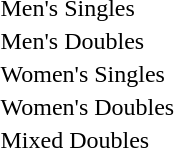<table>
<tr>
<td rowspan=2>Men's Singles</td>
<td rowspan=2></td>
<td rowspan=2></td>
<td></td>
</tr>
<tr>
<td></td>
</tr>
<tr>
<td rowspan=2>Men's Doubles</td>
<td rowspan=2></td>
<td rowspan=2></td>
<td></td>
</tr>
<tr>
<td></td>
</tr>
<tr>
<td rowspan=2>Women's Singles</td>
<td rowspan=2></td>
<td rowspan=2></td>
<td></td>
</tr>
<tr>
<td></td>
</tr>
<tr>
<td rowspan=2>Women's Doubles</td>
<td rowspan=2></td>
<td rowspan=2></td>
<td></td>
</tr>
<tr>
<td></td>
</tr>
<tr>
<td rowspan=2>Mixed Doubles</td>
<td rowspan=2></td>
<td rowspan=2></td>
<td></td>
</tr>
<tr>
<td></td>
</tr>
</table>
